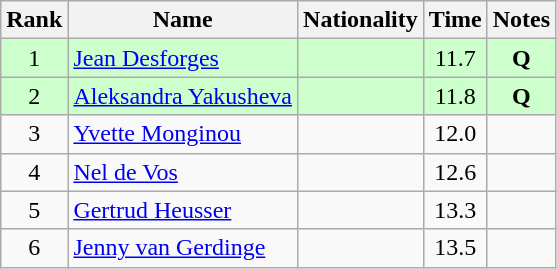<table class="wikitable sortable" style="text-align:center">
<tr>
<th>Rank</th>
<th>Name</th>
<th>Nationality</th>
<th>Time</th>
<th>Notes</th>
</tr>
<tr bgcolor=ccffcc>
<td>1</td>
<td align=left><a href='#'>Jean Desforges</a></td>
<td align=left></td>
<td>11.7</td>
<td><strong>Q</strong></td>
</tr>
<tr bgcolor=ccffcc>
<td>2</td>
<td align=left><a href='#'>Aleksandra Yakusheva</a></td>
<td align=left></td>
<td>11.8</td>
<td><strong>Q</strong></td>
</tr>
<tr>
<td>3</td>
<td align=left><a href='#'>Yvette Monginou</a></td>
<td align=left></td>
<td>12.0</td>
<td></td>
</tr>
<tr>
<td>4</td>
<td align=left><a href='#'>Nel de Vos</a></td>
<td align=left></td>
<td>12.6</td>
<td></td>
</tr>
<tr>
<td>5</td>
<td align=left><a href='#'>Gertrud Heusser</a></td>
<td align=left></td>
<td>13.3</td>
<td></td>
</tr>
<tr>
<td>6</td>
<td align=left><a href='#'>Jenny van Gerdinge</a></td>
<td align=left></td>
<td>13.5</td>
<td></td>
</tr>
</table>
